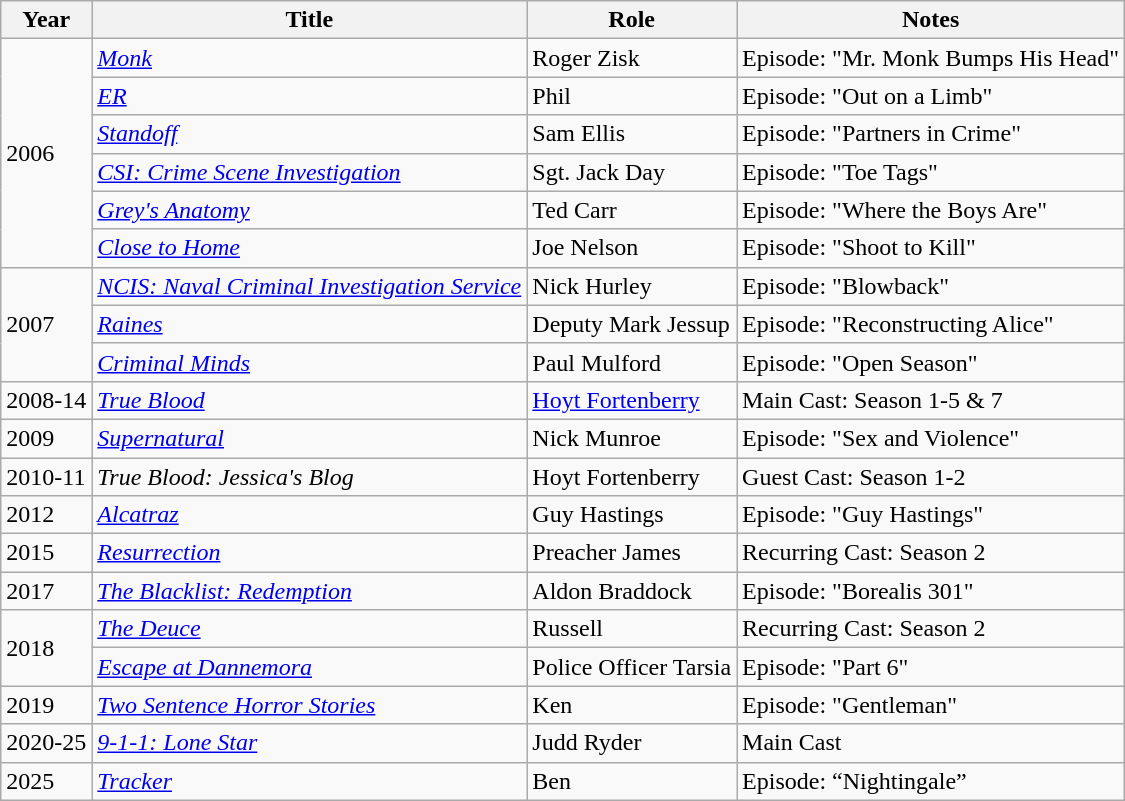<table class="wikitable sortable">
<tr>
<th>Year</th>
<th>Title</th>
<th>Role</th>
<th>Notes</th>
</tr>
<tr>
<td rowspan="6">2006</td>
<td><em><a href='#'>Monk</a></em></td>
<td>Roger Zisk</td>
<td>Episode: "Mr. Monk Bumps His Head"</td>
</tr>
<tr>
<td><em><a href='#'>ER</a></em></td>
<td>Phil</td>
<td>Episode: "Out on a Limb"</td>
</tr>
<tr>
<td><em><a href='#'>Standoff</a></em></td>
<td>Sam Ellis</td>
<td>Episode: "Partners in Crime"</td>
</tr>
<tr>
<td><em><a href='#'>CSI: Crime Scene Investigation</a></em></td>
<td>Sgt. Jack Day</td>
<td>Episode: "Toe Tags"</td>
</tr>
<tr>
<td><em><a href='#'>Grey's Anatomy</a></em></td>
<td>Ted Carr</td>
<td>Episode: "Where the Boys Are"</td>
</tr>
<tr>
<td><em><a href='#'>Close to Home</a></em></td>
<td>Joe Nelson</td>
<td>Episode: "Shoot to Kill"</td>
</tr>
<tr>
<td rowspan="3">2007</td>
<td><em><a href='#'>NCIS: Naval Criminal Investigation Service</a></em></td>
<td>Nick Hurley</td>
<td>Episode: "Blowback"</td>
</tr>
<tr>
<td><em><a href='#'>Raines</a></em></td>
<td>Deputy Mark Jessup</td>
<td>Episode: "Reconstructing Alice"</td>
</tr>
<tr>
<td><em><a href='#'>Criminal Minds</a></em></td>
<td>Paul Mulford</td>
<td>Episode: "Open Season"</td>
</tr>
<tr>
<td>2008-14</td>
<td><em><a href='#'>True Blood</a></em></td>
<td><a href='#'>Hoyt Fortenberry</a></td>
<td>Main Cast: Season 1-5 & 7</td>
</tr>
<tr>
<td>2009</td>
<td><em><a href='#'>Supernatural</a></em></td>
<td>Nick Munroe</td>
<td>Episode: "Sex and Violence"</td>
</tr>
<tr>
<td>2010-11</td>
<td><em>True Blood: Jessica's Blog</em></td>
<td>Hoyt Fortenberry</td>
<td>Guest Cast: Season 1-2</td>
</tr>
<tr>
<td>2012</td>
<td><em><a href='#'>Alcatraz</a></em></td>
<td>Guy Hastings</td>
<td>Episode: "Guy Hastings"</td>
</tr>
<tr>
<td>2015</td>
<td><em><a href='#'>Resurrection</a></em></td>
<td>Preacher James</td>
<td>Recurring Cast: Season 2</td>
</tr>
<tr>
<td>2017</td>
<td><em><a href='#'>The Blacklist: Redemption</a></em></td>
<td>Aldon Braddock</td>
<td>Episode: "Borealis 301"</td>
</tr>
<tr>
<td rowspan="2">2018</td>
<td><em><a href='#'>The Deuce</a></em></td>
<td>Russell</td>
<td>Recurring Cast: Season 2</td>
</tr>
<tr>
<td><em><a href='#'>Escape at Dannemora</a></em></td>
<td>Police Officer Tarsia</td>
<td>Episode: "Part 6"</td>
</tr>
<tr>
<td>2019</td>
<td><em><a href='#'>Two Sentence Horror Stories</a></em></td>
<td>Ken</td>
<td>Episode: "Gentleman"</td>
</tr>
<tr>
<td>2020-25</td>
<td><em><a href='#'>9-1-1: Lone Star</a></em></td>
<td>Judd Ryder</td>
<td>Main Cast</td>
</tr>
<tr>
<td>2025</td>
<td><em><a href='#'>Tracker</a></em></td>
<td>Ben</td>
<td>Episode: “Nightingale”</td>
</tr>
</table>
